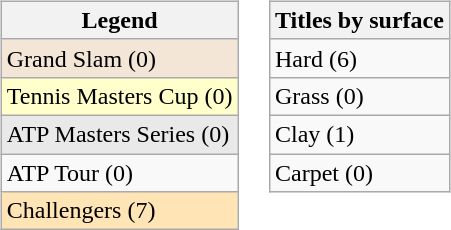<table>
<tr valign=top>
<td><br><table class=wikitable>
<tr>
<th>Legend</th>
</tr>
<tr style="background:#f3e6d7;">
<td>Grand Slam (0)</td>
</tr>
<tr bgcolor=ffffcc>
<td>Tennis Masters Cup (0)</td>
</tr>
<tr style="background:#e9e9e9;">
<td>ATP Masters Series (0)</td>
</tr>
<tr>
<td>ATP Tour (0)</td>
</tr>
<tr bgcolor=moccasin>
<td>Challengers (7)</td>
</tr>
</table>
</td>
<td><br><table class=wikitable>
<tr>
<th>Titles by surface</th>
</tr>
<tr>
<td>Hard (6)</td>
</tr>
<tr>
<td>Grass (0)</td>
</tr>
<tr>
<td>Clay (1)</td>
</tr>
<tr>
<td>Carpet (0)</td>
</tr>
</table>
</td>
</tr>
</table>
